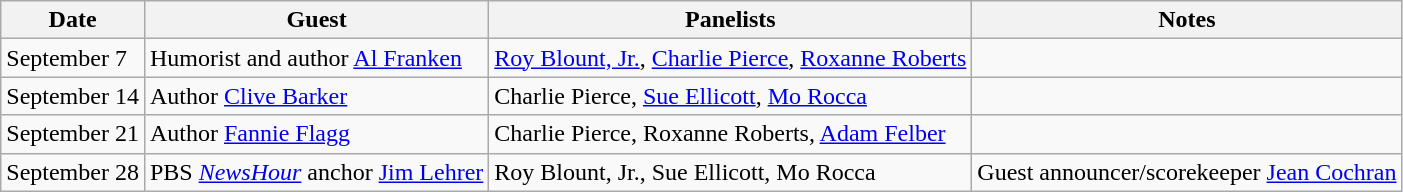<table class="wikitable">
<tr>
<th>Date</th>
<th>Guest</th>
<th>Panelists</th>
<th>Notes</th>
</tr>
<tr>
<td>September 7</td>
<td>Humorist and author <a href='#'>Al Franken</a></td>
<td><a href='#'>Roy Blount, Jr.</a>, <a href='#'>Charlie Pierce</a>, <a href='#'>Roxanne Roberts</a></td>
<td></td>
</tr>
<tr>
<td>September 14</td>
<td>Author <a href='#'>Clive Barker</a></td>
<td>Charlie Pierce, <a href='#'>Sue Ellicott</a>, <a href='#'>Mo Rocca</a></td>
<td></td>
</tr>
<tr>
<td>September 21</td>
<td>Author <a href='#'>Fannie Flagg</a></td>
<td>Charlie Pierce, Roxanne Roberts, <a href='#'>Adam Felber</a></td>
<td></td>
</tr>
<tr>
<td>September 28</td>
<td>PBS <em><a href='#'>NewsHour</a></em> anchor <a href='#'>Jim Lehrer</a></td>
<td>Roy Blount, Jr., Sue Ellicott, Mo Rocca</td>
<td>Guest announcer/scorekeeper <a href='#'>Jean Cochran</a></td>
</tr>
</table>
